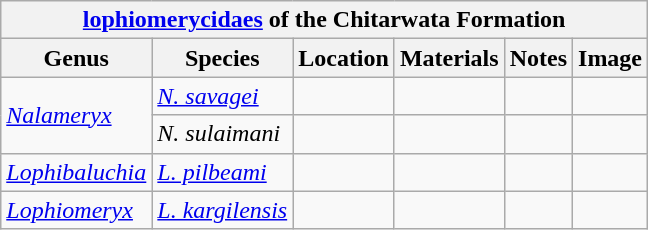<table class="wikitable">
<tr>
<th colspan="7" align="center"><strong><a href='#'>lophiomerycidaes</a> of the Chitarwata Formation</strong></th>
</tr>
<tr>
<th>Genus</th>
<th>Species</th>
<th>Location</th>
<th>Materials</th>
<th>Notes</th>
<th>Image</th>
</tr>
<tr>
<td rowspan = "2"><em><a href='#'>Nalameryx</a></em></td>
<td><em><a href='#'>N. savagei</a></em></td>
<td></td>
<td></td>
<td></td>
<td></td>
</tr>
<tr>
<td><em>N. sulaimani</em></td>
<td></td>
<td></td>
<td></td>
<td></td>
</tr>
<tr>
<td><em><a href='#'>Lophibaluchia</a></em></td>
<td><em><a href='#'>L. pilbeami</a></em></td>
<td></td>
<td></td>
<td></td>
<td></td>
</tr>
<tr>
<td><em><a href='#'>Lophiomeryx</a></em></td>
<td><em><a href='#'>L. kargilensis</a></em></td>
<td></td>
<td></td>
<td></td>
<td></td>
</tr>
</table>
